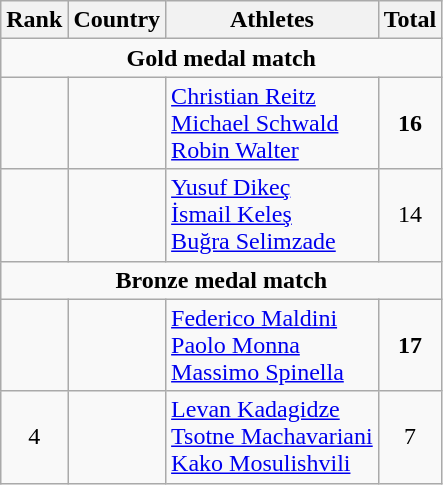<table class="wikitable" style="text-align:center">
<tr>
<th>Rank</th>
<th>Country</th>
<th>Athletes</th>
<th>Total</th>
</tr>
<tr>
<td colspan=4><strong>Gold medal match</strong></td>
</tr>
<tr>
<td></td>
<td align=left></td>
<td align=left><a href='#'>Christian Reitz</a><br><a href='#'>Michael Schwald</a><br><a href='#'>Robin Walter</a></td>
<td><strong>16</strong></td>
</tr>
<tr>
<td></td>
<td align=left></td>
<td align=left><a href='#'>Yusuf Dikeç</a><br><a href='#'>İsmail Keleş</a><br><a href='#'>Buğra Selimzade</a></td>
<td>14</td>
</tr>
<tr>
<td colspan=4><strong>Bronze medal match</strong></td>
</tr>
<tr>
<td></td>
<td align=left></td>
<td align=left><a href='#'>Federico Maldini</a><br><a href='#'>Paolo Monna</a><br><a href='#'>Massimo Spinella</a></td>
<td><strong>17</strong></td>
</tr>
<tr>
<td>4</td>
<td align=left></td>
<td align=left><a href='#'>Levan Kadagidze</a><br><a href='#'>Tsotne Machavariani</a><br><a href='#'>Kako Mosulishvili</a></td>
<td>7</td>
</tr>
</table>
